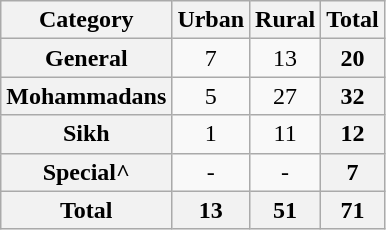<table class="wikitable" style="text-align:center">
<tr>
<th>Category</th>
<th>Urban</th>
<th>Rural</th>
<th>Total</th>
</tr>
<tr>
<th>General</th>
<td>7</td>
<td>13</td>
<th>20</th>
</tr>
<tr>
<th>Mohammadans</th>
<td>5</td>
<td>27</td>
<th>32</th>
</tr>
<tr>
<th>Sikh</th>
<td>1</td>
<td>11</td>
<th>12</th>
</tr>
<tr>
<th>Special^</th>
<td>-</td>
<td>-</td>
<th>7</th>
</tr>
<tr>
<th>Total</th>
<th>13</th>
<th>51</th>
<th>71</th>
</tr>
</table>
